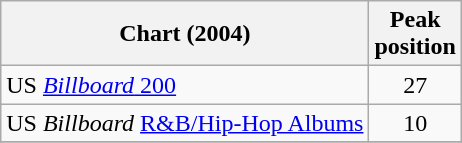<table class="wikitable">
<tr>
<th>Chart (2004)</th>
<th>Peak<br>position</th>
</tr>
<tr>
<td>US <a href='#'><em>Billboard</em> 200</a></td>
<td align="center">27</td>
</tr>
<tr>
<td>US <em>Billboard</em> <a href='#'>R&B/Hip-Hop Albums</a></td>
<td align="center">10</td>
</tr>
<tr>
</tr>
</table>
